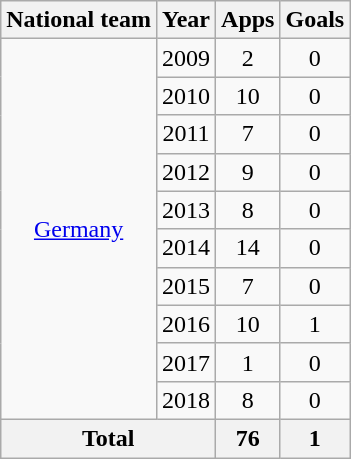<table class="wikitable" style="text-align:center">
<tr>
<th>National team</th>
<th>Year</th>
<th>Apps</th>
<th>Goals</th>
</tr>
<tr>
<td rowspan="10"><a href='#'>Germany</a></td>
<td>2009</td>
<td>2</td>
<td>0</td>
</tr>
<tr>
<td>2010</td>
<td>10</td>
<td>0</td>
</tr>
<tr>
<td>2011</td>
<td>7</td>
<td>0</td>
</tr>
<tr>
<td>2012</td>
<td>9</td>
<td>0</td>
</tr>
<tr>
<td>2013</td>
<td>8</td>
<td>0</td>
</tr>
<tr>
<td>2014</td>
<td>14</td>
<td>0</td>
</tr>
<tr>
<td>2015</td>
<td>7</td>
<td>0</td>
</tr>
<tr>
<td>2016</td>
<td>10</td>
<td>1</td>
</tr>
<tr>
<td>2017</td>
<td>1</td>
<td>0</td>
</tr>
<tr>
<td>2018</td>
<td>8</td>
<td>0</td>
</tr>
<tr>
<th colspan="2">Total</th>
<th>76</th>
<th>1</th>
</tr>
</table>
